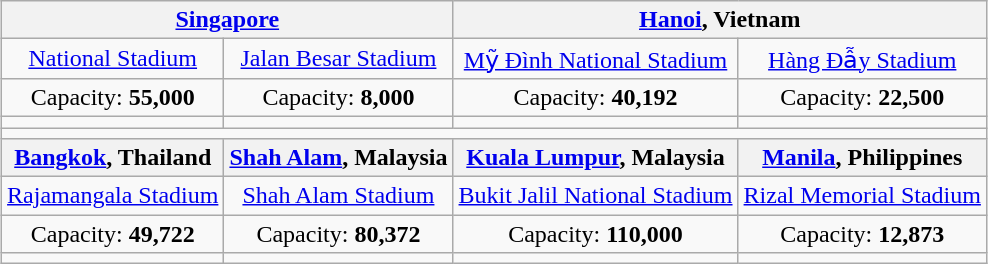<table class="wikitable" style="text-align:center;margin:1em auto;">
<tr>
<th colspan=2> <a href='#'>Singapore</a></th>
<th colspan=2> <a href='#'>Hanoi</a>, Vietnam</th>
</tr>
<tr>
<td><a href='#'>National Stadium</a></td>
<td><a href='#'>Jalan Besar Stadium</a></td>
<td><a href='#'>Mỹ Đình National Stadium</a></td>
<td><a href='#'>Hàng Đẫy Stadium</a></td>
</tr>
<tr>
<td>Capacity: <strong>55,000</strong></td>
<td>Capacity: <strong>8,000</strong></td>
<td>Capacity: <strong>40,192</strong></td>
<td>Capacity: <strong>22,500</strong></td>
</tr>
<tr>
<td></td>
<td></td>
<td></td>
<td></td>
</tr>
<tr>
<td colspan=4></td>
</tr>
<tr>
<th> <a href='#'>Bangkok</a>, Thailand</th>
<th> <a href='#'>Shah Alam</a>, Malaysia</th>
<th> <a href='#'>Kuala Lumpur</a>, Malaysia</th>
<th> <a href='#'>Manila</a>, Philippines</th>
</tr>
<tr>
<td><a href='#'>Rajamangala Stadium</a></td>
<td><a href='#'>Shah Alam Stadium</a></td>
<td><a href='#'>Bukit Jalil National Stadium</a></td>
<td><a href='#'>Rizal Memorial Stadium</a></td>
</tr>
<tr>
<td>Capacity: <strong>49,722</strong></td>
<td>Capacity: <strong>80,372</strong></td>
<td>Capacity: <strong>110,000</strong></td>
<td>Capacity: <strong>12,873</strong></td>
</tr>
<tr>
<td></td>
<td></td>
<td></td>
<td></td>
</tr>
</table>
